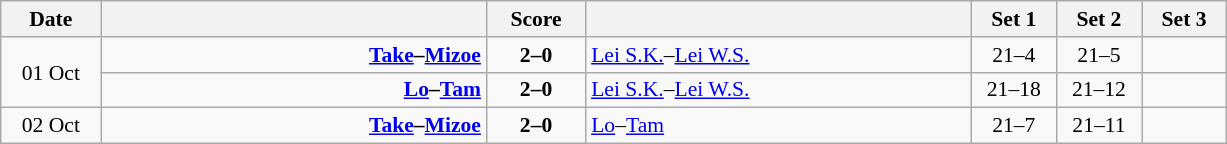<table class="wikitable" style="text-align: center; font-size:90% ">
<tr>
<th width="60">Date</th>
<th align="right" width="250"></th>
<th width="60">Score</th>
<th align="left" width="250"></th>
<th width="50">Set 1</th>
<th width="50">Set 2</th>
<th width="50">Set 3</th>
</tr>
<tr>
<td rowspan=2>01 Oct</td>
<td align=right><strong><a href='#'>Take</a>–<a href='#'>Mizoe</a> </strong></td>
<td align=center><strong>2–0</strong></td>
<td align=left> <a href='#'>Lei S.K.</a>–<a href='#'>Lei W.S.</a></td>
<td>21–4</td>
<td>21–5</td>
<td></td>
</tr>
<tr>
<td align=right><strong><a href='#'>Lo</a>–<a href='#'>Tam</a> </strong></td>
<td align=center><strong>2–0</strong></td>
<td align=left> <a href='#'>Lei S.K.</a>–<a href='#'>Lei W.S.</a></td>
<td>21–18</td>
<td>21–12</td>
<td></td>
</tr>
<tr>
<td>02 Oct</td>
<td align=right><strong><a href='#'>Take</a>–<a href='#'>Mizoe</a> </strong></td>
<td align=center><strong>2–0</strong></td>
<td align=left> <a href='#'>Lo</a>–<a href='#'>Tam</a></td>
<td>21–7</td>
<td>21–11</td>
<td></td>
</tr>
</table>
